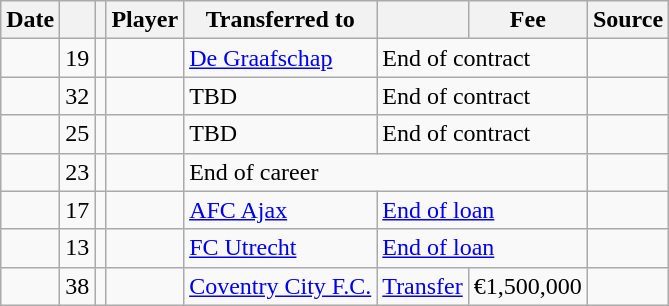<table class="wikitable plainrowheaders sortable">
<tr>
<th scope=col>Date</th>
<th></th>
<th></th>
<th scope=col>Player</th>
<th>Transferred to</th>
<th></th>
<th !scope=col; style="width: 65px;">Fee</th>
<th scope=col>Source</th>
</tr>
<tr>
<td></td>
<td align=center>19</td>
<td align=center></td>
<td></td>
<td> <a href='#'>De Graafschap</a></td>
<td colspan=2>End of contract</td>
<td></td>
</tr>
<tr>
<td></td>
<td align=center>32</td>
<td align=center></td>
<td></td>
<td>TBD</td>
<td colspan=2>End of contract</td>
<td></td>
</tr>
<tr>
<td></td>
<td align=center>25</td>
<td align=center></td>
<td></td>
<td>TBD</td>
<td colspan=2>End of contract</td>
<td></td>
</tr>
<tr>
<td></td>
<td align=center>23</td>
<td align=center></td>
<td></td>
<td colspan=3>End of career</td>
<td></td>
</tr>
<tr>
<td></td>
<td align=center>17</td>
<td align=center></td>
<td></td>
<td> <a href='#'>AFC Ajax</a></td>
<td colspan=2><a href='#'>End of loan</a></td>
<td></td>
</tr>
<tr>
<td></td>
<td align=center>13</td>
<td align=center></td>
<td></td>
<td> <a href='#'>FC Utrecht</a></td>
<td colspan=2><a href='#'>End of loan</a></td>
<td></td>
</tr>
<tr>
<td></td>
<td align=center>38</td>
<td align=center></td>
<td></td>
<td> <a href='#'>Coventry City F.C.</a></td>
<td><a href='#'>Transfer</a></td>
<td>€1,500,000</td>
<td></td>
</tr>
</table>
